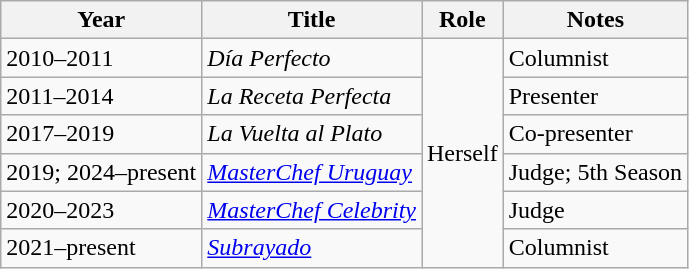<table class="wikitable sortable">
<tr>
<th>Year</th>
<th>Title</th>
<th>Role</th>
<th class="unsortable">Notes</th>
</tr>
<tr>
<td>2010–2011</td>
<td><em>Día Perfecto</em></td>
<td rowspan="6">Herself</td>
<td>Columnist</td>
</tr>
<tr>
<td>2011–2014</td>
<td><em>La Receta Perfecta</em></td>
<td>Presenter</td>
</tr>
<tr>
<td>2017–2019</td>
<td><em>La Vuelta al Plato</em></td>
<td>Co-presenter</td>
</tr>
<tr>
<td>2019; 2024–present</td>
<td><a href='#'><em>MasterChef Uruguay</em></a></td>
<td>Judge; 5th Season</td>
</tr>
<tr>
<td>2020–2023</td>
<td><a href='#'><em>MasterChef Celebrity</em></a></td>
<td>Judge</td>
</tr>
<tr>
<td>2021–present</td>
<td><em><a href='#'>Subrayado</a></em></td>
<td>Columnist</td>
</tr>
</table>
